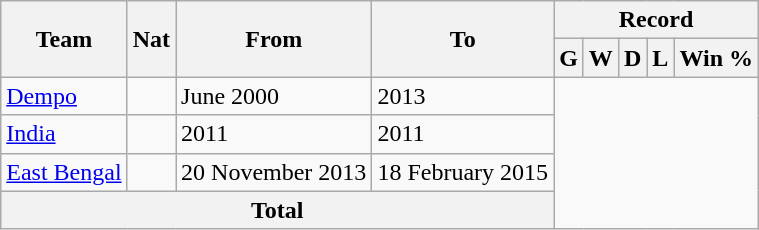<table class="wikitable" style="text-align: center">
<tr>
<th rowspan="2">Team</th>
<th rowspan="2">Nat</th>
<th rowspan="2">From</th>
<th rowspan="2">To</th>
<th colspan="5">Record</th>
</tr>
<tr>
<th>G</th>
<th>W</th>
<th>D</th>
<th>L</th>
<th>Win %</th>
</tr>
<tr>
<td align=left><a href='#'>Dempo</a></td>
<td align="left"></td>
<td align=left>June 2000</td>
<td align=left>2013<br></td>
</tr>
<tr>
<td align=left><a href='#'>India</a></td>
<td align="left"></td>
<td align=left>2011</td>
<td align=left>2011<br></td>
</tr>
<tr>
<td align=left><a href='#'>East Bengal</a></td>
<td align="left"></td>
<td align="left">20 November 2013</td>
<td align="left">18 February 2015<br></td>
</tr>
<tr>
<th colspan="4">Total<br></th>
</tr>
</table>
